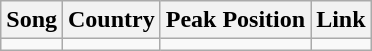<table class="wikitable">
<tr>
<th>Song</th>
<th>Country</th>
<th>Peak Position</th>
<th>Link</th>
</tr>
<tr>
<td></td>
<td></td>
<td></td>
<td></td>
</tr>
</table>
